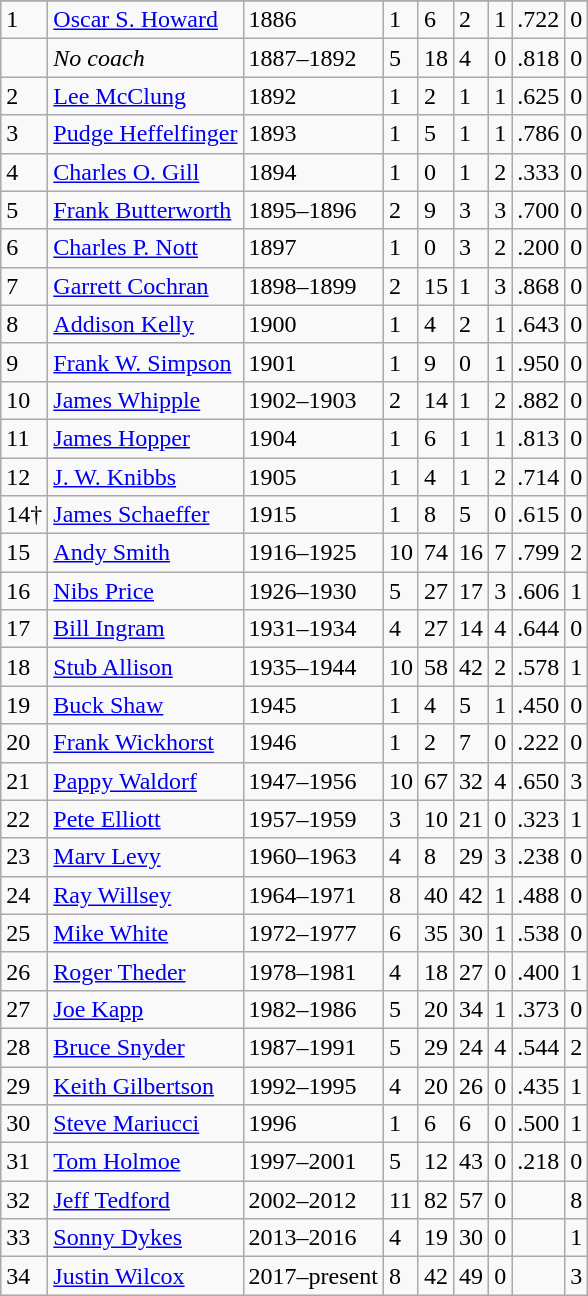<table class="wikitable">
<tr>
</tr>
<tr>
<td>1</td>
<td><a href='#'>Oscar S. Howard</a></td>
<td>1886</td>
<td>1</td>
<td>6</td>
<td>2</td>
<td>1</td>
<td>.722</td>
<td>0</td>
</tr>
<tr>
<td style="text-indent:-500px">1.5</td>
<td><em>No coach</em></td>
<td>1887–1892 </td>
<td>5</td>
<td>18</td>
<td>4</td>
<td>0</td>
<td>.818</td>
<td>0</td>
</tr>
<tr>
<td>2</td>
<td><a href='#'>Lee McClung</a></td>
<td>1892</td>
<td>1</td>
<td>2</td>
<td>1</td>
<td>1</td>
<td>.625</td>
<td>0</td>
</tr>
<tr>
<td>3</td>
<td><a href='#'>Pudge Heffelfinger</a></td>
<td>1893</td>
<td>1</td>
<td>5</td>
<td>1</td>
<td>1</td>
<td>.786</td>
<td>0</td>
</tr>
<tr>
<td>4</td>
<td><a href='#'>Charles O. Gill</a></td>
<td>1894</td>
<td>1</td>
<td>0</td>
<td>1</td>
<td>2</td>
<td>.333</td>
<td>0</td>
</tr>
<tr>
<td>5</td>
<td><a href='#'>Frank Butterworth</a></td>
<td>1895–1896</td>
<td>2</td>
<td>9</td>
<td>3</td>
<td>3</td>
<td>.700</td>
<td>0</td>
</tr>
<tr>
<td>6</td>
<td><a href='#'>Charles P. Nott</a></td>
<td>1897</td>
<td>1</td>
<td>0</td>
<td>3</td>
<td>2</td>
<td>.200</td>
<td>0</td>
</tr>
<tr>
<td>7</td>
<td><a href='#'>Garrett Cochran</a></td>
<td>1898–1899</td>
<td>2</td>
<td>15</td>
<td>1</td>
<td>3</td>
<td>.868</td>
<td>0</td>
</tr>
<tr>
<td>8</td>
<td><a href='#'>Addison Kelly</a></td>
<td>1900</td>
<td>1</td>
<td>4</td>
<td>2</td>
<td>1</td>
<td>.643</td>
<td>0</td>
</tr>
<tr>
<td>9</td>
<td><a href='#'>Frank W. Simpson</a></td>
<td>1901</td>
<td>1</td>
<td>9</td>
<td>0</td>
<td>1</td>
<td>.950</td>
<td>0</td>
</tr>
<tr>
<td>10</td>
<td><a href='#'>James Whipple</a></td>
<td>1902–1903</td>
<td>2</td>
<td>14</td>
<td>1</td>
<td>2</td>
<td>.882</td>
<td>0</td>
</tr>
<tr>
<td>11</td>
<td><a href='#'>James Hopper</a></td>
<td>1904</td>
<td>1</td>
<td>6</td>
<td>1</td>
<td>1</td>
<td>.813</td>
<td>0</td>
</tr>
<tr>
<td>12</td>
<td><a href='#'>J. W. Knibbs</a></td>
<td>1905</td>
<td>1</td>
<td>4</td>
<td>1</td>
<td>2</td>
<td>.714</td>
<td>0</td>
</tr>
<tr>
<td>14†</td>
<td><a href='#'>James Schaeffer</a></td>
<td>1915</td>
<td>1</td>
<td>8</td>
<td>5</td>
<td>0</td>
<td>.615</td>
<td>0</td>
</tr>
<tr>
<td>15</td>
<td><a href='#'>Andy Smith</a></td>
<td>1916–1925</td>
<td>10</td>
<td>74</td>
<td>16</td>
<td>7</td>
<td>.799</td>
<td>2</td>
</tr>
<tr>
<td>16</td>
<td><a href='#'>Nibs Price</a></td>
<td>1926–1930</td>
<td>5</td>
<td>27</td>
<td>17</td>
<td>3</td>
<td>.606</td>
<td>1</td>
</tr>
<tr>
<td>17</td>
<td><a href='#'>Bill Ingram</a></td>
<td>1931–1934</td>
<td>4</td>
<td>27</td>
<td>14</td>
<td>4</td>
<td>.644</td>
<td>0</td>
</tr>
<tr>
<td>18</td>
<td><a href='#'>Stub Allison</a></td>
<td>1935–1944</td>
<td>10</td>
<td>58</td>
<td>42</td>
<td>2</td>
<td>.578</td>
<td>1</td>
</tr>
<tr>
<td>19</td>
<td><a href='#'>Buck Shaw</a></td>
<td>1945</td>
<td>1</td>
<td>4</td>
<td>5</td>
<td>1</td>
<td>.450</td>
<td>0</td>
</tr>
<tr>
<td>20</td>
<td><a href='#'>Frank Wickhorst</a></td>
<td>1946</td>
<td>1</td>
<td>2</td>
<td>7</td>
<td>0</td>
<td>.222</td>
<td>0</td>
</tr>
<tr>
<td>21</td>
<td><a href='#'>Pappy Waldorf</a></td>
<td>1947–1956</td>
<td>10</td>
<td>67</td>
<td>32</td>
<td>4</td>
<td>.650</td>
<td>3</td>
</tr>
<tr>
<td>22</td>
<td><a href='#'>Pete Elliott</a></td>
<td>1957–1959</td>
<td>3</td>
<td>10</td>
<td>21</td>
<td>0</td>
<td>.323</td>
<td>1</td>
</tr>
<tr>
<td>23</td>
<td><a href='#'>Marv Levy</a></td>
<td>1960–1963</td>
<td>4</td>
<td>8</td>
<td>29</td>
<td>3</td>
<td>.238</td>
<td>0</td>
</tr>
<tr>
<td>24</td>
<td><a href='#'>Ray Willsey</a></td>
<td>1964–1971</td>
<td>8</td>
<td>40</td>
<td>42</td>
<td>1</td>
<td>.488</td>
<td>0</td>
</tr>
<tr>
<td>25</td>
<td><a href='#'>Mike White</a></td>
<td>1972–1977</td>
<td>6</td>
<td>35</td>
<td>30</td>
<td>1</td>
<td>.538</td>
<td>0</td>
</tr>
<tr>
<td>26</td>
<td><a href='#'>Roger Theder</a></td>
<td>1978–1981</td>
<td>4</td>
<td>18</td>
<td>27</td>
<td>0</td>
<td>.400</td>
<td>1</td>
</tr>
<tr>
<td>27</td>
<td><a href='#'>Joe Kapp</a></td>
<td>1982–1986</td>
<td>5</td>
<td>20</td>
<td>34</td>
<td>1</td>
<td>.373</td>
<td>0</td>
</tr>
<tr>
<td>28</td>
<td><a href='#'>Bruce Snyder</a></td>
<td>1987–1991</td>
<td>5</td>
<td>29</td>
<td>24</td>
<td>4</td>
<td>.544</td>
<td>2</td>
</tr>
<tr>
<td>29</td>
<td><a href='#'>Keith Gilbertson</a></td>
<td>1992–1995</td>
<td>4</td>
<td>20</td>
<td>26</td>
<td>0</td>
<td>.435</td>
<td>1</td>
</tr>
<tr>
<td>30</td>
<td><a href='#'>Steve Mariucci</a></td>
<td>1996</td>
<td>1</td>
<td>6</td>
<td>6</td>
<td>0</td>
<td>.500</td>
<td>1</td>
</tr>
<tr>
<td>31</td>
<td><a href='#'>Tom Holmoe</a></td>
<td>1997–2001</td>
<td>5</td>
<td>12</td>
<td>43</td>
<td>0</td>
<td>.218</td>
<td>0</td>
</tr>
<tr>
<td>32</td>
<td><a href='#'>Jeff Tedford</a></td>
<td>2002–2012</td>
<td>11</td>
<td>82</td>
<td>57</td>
<td>0</td>
<td></td>
<td>8</td>
</tr>
<tr>
<td>33</td>
<td><a href='#'>Sonny Dykes</a></td>
<td>2013–2016</td>
<td>4</td>
<td>19</td>
<td>30</td>
<td>0</td>
<td></td>
<td>1</td>
</tr>
<tr>
<td>34</td>
<td><a href='#'>Justin Wilcox</a></td>
<td>2017–present</td>
<td>8</td>
<td>42</td>
<td>49</td>
<td>0</td>
<td></td>
<td>3</td>
</tr>
</table>
